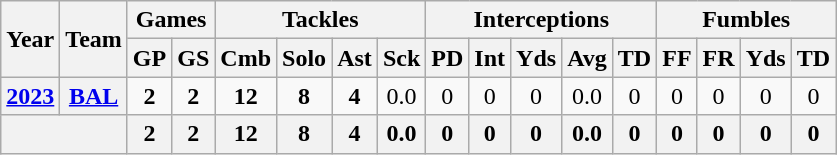<table class="wikitable" style="text-align:center;">
<tr>
<th rowspan="2">Year</th>
<th rowspan="2">Team</th>
<th colspan="2">Games</th>
<th colspan="4">Tackles</th>
<th colspan="5">Interceptions</th>
<th colspan="4">Fumbles</th>
</tr>
<tr>
<th>GP</th>
<th>GS</th>
<th>Cmb</th>
<th>Solo</th>
<th>Ast</th>
<th>Sck</th>
<th>PD</th>
<th>Int</th>
<th>Yds</th>
<th>Avg</th>
<th>TD</th>
<th>FF</th>
<th>FR</th>
<th>Yds</th>
<th>TD</th>
</tr>
<tr>
<th><a href='#'>2023</a></th>
<th><a href='#'>BAL</a></th>
<td><strong>2</strong></td>
<td><strong>2</strong></td>
<td><strong>12</strong></td>
<td><strong>8</strong></td>
<td><strong>4</strong></td>
<td>0.0</td>
<td>0</td>
<td>0</td>
<td>0</td>
<td>0.0</td>
<td>0</td>
<td>0</td>
<td>0</td>
<td>0</td>
<td>0</td>
</tr>
<tr>
<th colspan="2"></th>
<th>2</th>
<th>2</th>
<th>12</th>
<th>8</th>
<th>4</th>
<th>0.0</th>
<th>0</th>
<th>0</th>
<th>0</th>
<th>0.0</th>
<th>0</th>
<th>0</th>
<th>0</th>
<th>0</th>
<th>0</th>
</tr>
</table>
